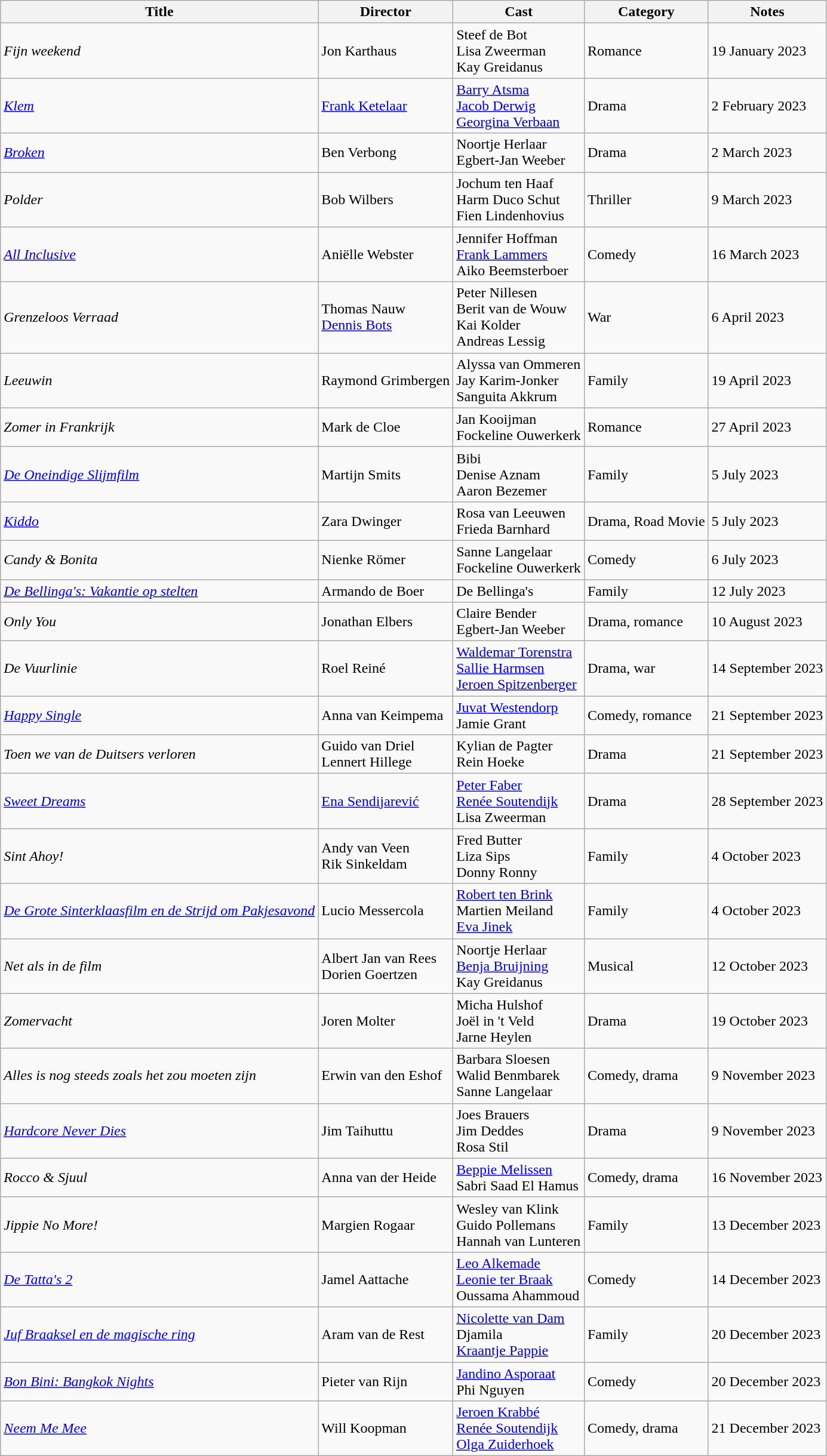<table class="wikitable">
<tr>
<th>Title</th>
<th>Director</th>
<th>Cast</th>
<th>Category</th>
<th>Notes</th>
</tr>
<tr>
<td><em>Fijn weekend</em></td>
<td>Jon Karthaus</td>
<td>Steef de Bot<br>Lisa Zweerman<br>Kay Greidanus</td>
<td>Romance</td>
<td>19 January 2023</td>
</tr>
<tr>
<td><em><a href='#'>Klem</a></em></td>
<td><a href='#'>Frank Ketelaar</a></td>
<td><a href='#'>Barry Atsma</a><br><a href='#'>Jacob Derwig</a><br><a href='#'>Georgina Verbaan</a></td>
<td>Drama</td>
<td>2 February 2023</td>
</tr>
<tr>
<td><em><a href='#'>Broken</a></em></td>
<td>Ben Verbong</td>
<td>Noortje Herlaar<br>Egbert-Jan Weeber</td>
<td>Drama</td>
<td>2 March 2023</td>
</tr>
<tr>
<td><em>Polder</em></td>
<td>Bob Wilbers</td>
<td>Jochum ten Haaf<br>Harm Duco Schut<br>Fien Lindenhovius</td>
<td>Thriller</td>
<td>9 March 2023</td>
</tr>
<tr>
<td><em><a href='#'>All Inclusive</a></em></td>
<td>Aniëlle Webster</td>
<td>Jennifer Hoffman<br><a href='#'>Frank Lammers</a><br>Aiko Beemsterboer</td>
<td>Comedy</td>
<td>16 March 2023</td>
</tr>
<tr>
<td><em>Grenzeloos Verraad</em></td>
<td>Thomas Nauw<br><a href='#'>Dennis Bots</a></td>
<td>Peter Nillesen<br>Berit van de Wouw<br>Kai Kolder<br>Andreas Lessig</td>
<td>War</td>
<td>6 April 2023</td>
</tr>
<tr>
<td><em>Leeuwin</em></td>
<td>Raymond Grimbergen</td>
<td>Alyssa van Ommeren<br>Jay Karim-Jonker<br>Sanguita Akkrum</td>
<td>Family</td>
<td>19 April 2023</td>
</tr>
<tr>
<td><em>Zomer in Frankrijk</em></td>
<td>Mark de Cloe</td>
<td>Jan Kooijman<br>Fockeline Ouwerkerk</td>
<td>Romance</td>
<td>27 April 2023</td>
</tr>
<tr>
<td><em><a href='#'>De Oneindige Slijmfilm</a></em></td>
<td>Martijn Smits</td>
<td>Bibi<br>Denise Aznam<br>Aaron Bezemer</td>
<td>Family</td>
<td>5 July 2023</td>
</tr>
<tr>
<td><em><a href='#'>Kiddo</a></em></td>
<td>Zara Dwinger</td>
<td>Rosa van Leeuwen<br>Frieda Barnhard</td>
<td>Drama, Road Movie</td>
<td>5 July 2023</td>
</tr>
<tr>
<td><em>Candy & Bonita</em></td>
<td>Nienke Römer</td>
<td>Sanne Langelaar<br>Fockeline Ouwerkerk</td>
<td>Comedy</td>
<td>6 July 2023</td>
</tr>
<tr>
<td><em><a href='#'>De Bellinga's: Vakantie op stelten</a></em></td>
<td>Armando de Boer</td>
<td>De Bellinga's</td>
<td>Family</td>
<td>12 July 2023</td>
</tr>
<tr>
<td><em>Only You</em></td>
<td>Jonathan Elbers</td>
<td>Claire Bender<br>Egbert-Jan Weeber</td>
<td>Drama, romance</td>
<td>10 August 2023</td>
</tr>
<tr>
<td><em>De Vuurlinie</em></td>
<td>Roel Reiné</td>
<td><a href='#'>Waldemar Torenstra</a><br><a href='#'>Sallie Harmsen</a><br><a href='#'>Jeroen Spitzenberger</a></td>
<td>Drama, war</td>
<td>14 September 2023</td>
</tr>
<tr>
<td><em><a href='#'>Happy Single</a></em></td>
<td>Anna van Keimpema</td>
<td><a href='#'>Juvat Westendorp</a><br>Jamie Grant</td>
<td>Comedy, romance</td>
<td>21 September 2023</td>
</tr>
<tr>
<td><em>Toen we van de Duitsers verloren</em></td>
<td>Guido van Driel<br>Lennert Hillege</td>
<td>Kylian de Pagter<br>Rein Hoeke</td>
<td>Drama</td>
<td>21 September 2023</td>
</tr>
<tr>
<td><em><a href='#'>Sweet Dreams</a></em></td>
<td><a href='#'>Ena Sendijarević</a></td>
<td><a href='#'>Peter Faber</a><br><a href='#'>Renée Soutendijk</a><br>Lisa Zweerman</td>
<td>Drama</td>
<td>28 September 2023</td>
</tr>
<tr>
<td><em>Sint Ahoy!</em></td>
<td>Andy van Veen<br>Rik Sinkeldam</td>
<td>Fred Butter<br>Liza Sips<br>Donny Ronny</td>
<td>Family</td>
<td>4 October 2023</td>
</tr>
<tr>
<td><em><a href='#'>De Grote Sinterklaasfilm en de Strijd om Pakjesavond</a></em></td>
<td>Lucio Messercola</td>
<td><a href='#'>Robert ten Brink</a><br>Martien Meiland<br><a href='#'>Eva Jinek</a></td>
<td>Family</td>
<td>4 October 2023</td>
</tr>
<tr>
<td><em>Net als in de film</em></td>
<td>Albert Jan van Rees<br>Dorien Goertzen</td>
<td>Noortje Herlaar<br><a href='#'>Benja Bruijning</a><br>Kay Greidanus</td>
<td>Musical</td>
<td>12 October 2023</td>
</tr>
<tr>
<td><em>Zomervacht</em></td>
<td>Joren Molter</td>
<td>Micha Hulshof<br>Joël in 't Veld<br>Jarne Heylen</td>
<td>Drama</td>
<td>19 October 2023</td>
</tr>
<tr>
<td><em>Alles is nog steeds zoals het zou moeten zijn</em></td>
<td>Erwin van den Eshof</td>
<td>Barbara Sloesen<br>Walid Benmbarek<br>Sanne Langelaar</td>
<td>Comedy, drama</td>
<td>9 November 2023</td>
</tr>
<tr>
<td><em><a href='#'>Hardcore Never Dies</a></em></td>
<td>Jim Taihuttu</td>
<td>Joes Brauers<br>Jim Deddes<br>Rosa Stil</td>
<td>Drama</td>
<td>9 November 2023</td>
</tr>
<tr>
<td><em>Rocco & Sjuul</em></td>
<td>Anna van der Heide</td>
<td><a href='#'>Beppie Melissen</a><br>Sabri Saad El Hamus</td>
<td>Comedy, drama</td>
<td>16 November 2023</td>
</tr>
<tr>
<td><em>Jippie No More!</em></td>
<td>Margien Rogaar</td>
<td>Wesley van Klink<br>Guido Pollemans<br>Hannah van Lunteren</td>
<td>Family</td>
<td>13 December 2023</td>
</tr>
<tr>
<td><em><a href='#'>De Tatta's 2</a></em></td>
<td>Jamel Aattache</td>
<td><a href='#'>Leo Alkemade</a><br><a href='#'>Leonie ter Braak</a><br>Oussama Ahammoud</td>
<td>Comedy</td>
<td>14 December 2023</td>
</tr>
<tr>
<td><em><a href='#'>Juf Braaksel en de magische ring</a></em></td>
<td>Aram van de Rest</td>
<td><a href='#'>Nicolette van Dam</a><br>Djamila<br><a href='#'>Kraantje Pappie</a></td>
<td>Family</td>
<td>20 December 2023</td>
</tr>
<tr>
<td><em><a href='#'>Bon Bini: Bangkok Nights</a></em></td>
<td>Pieter van Rijn</td>
<td><a href='#'>Jandino Asporaat</a><br>Phi Nguyen</td>
<td>Comedy</td>
<td>20 December 2023</td>
</tr>
<tr>
<td><em><a href='#'>Neem Me Mee</a></em></td>
<td>Will Koopman</td>
<td><a href='#'>Jeroen Krabbé</a><br><a href='#'>Renée Soutendijk</a><br><a href='#'>Olga Zuiderhoek</a></td>
<td>Comedy, drama</td>
<td>21 December 2023</td>
</tr>
</table>
